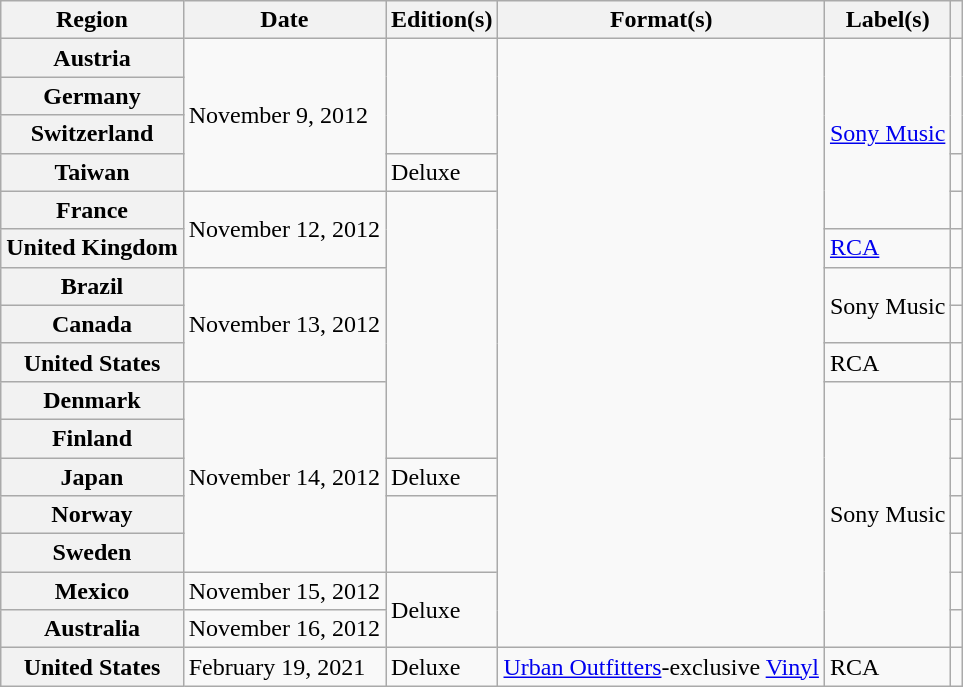<table class="wikitable sortable plainrowheaders">
<tr>
<th scope="col">Region</th>
<th scope="col">Date</th>
<th scope="col">Edition(s)</th>
<th scope="col">Format(s)</th>
<th scope="col">Label(s)</th>
<th scope="col"></th>
</tr>
<tr>
<th scope="row">Austria</th>
<td rowspan="4">November 9, 2012</td>
<td rowspan="3"></td>
<td rowspan="16"></td>
<td rowspan="5"><a href='#'>Sony Music</a></td>
<td align="center" rowspan="3"></td>
</tr>
<tr>
<th scope="row">Germany</th>
</tr>
<tr>
<th scope="row">Switzerland</th>
</tr>
<tr>
<th scope="row">Taiwan</th>
<td>Deluxe</td>
<td align="center"></td>
</tr>
<tr>
<th scope="row">France</th>
<td rowspan="2">November 12, 2012</td>
<td rowspan="7"></td>
<td align="center"></td>
</tr>
<tr>
<th scope="row">United Kingdom</th>
<td><a href='#'>RCA</a></td>
<td align="center"></td>
</tr>
<tr>
<th scope="row">Brazil</th>
<td rowspan="3">November 13, 2012</td>
<td rowspan="2">Sony Music</td>
<td align="center"></td>
</tr>
<tr>
<th scope="row">Canada</th>
<td align="center"></td>
</tr>
<tr>
<th scope="row">United States</th>
<td>RCA</td>
<td align="center"></td>
</tr>
<tr>
<th scope="row">Denmark</th>
<td rowspan="5">November 14, 2012</td>
<td rowspan="7">Sony Music</td>
<td align="center"></td>
</tr>
<tr>
<th scope="row">Finland</th>
<td align="center"></td>
</tr>
<tr>
<th scope="row">Japan</th>
<td>Deluxe</td>
<td align="center"></td>
</tr>
<tr>
<th scope="row">Norway</th>
<td rowspan="2"></td>
<td align="center"></td>
</tr>
<tr>
<th scope="row">Sweden</th>
<td align="center"></td>
</tr>
<tr>
<th scope="row">Mexico</th>
<td>November 15, 2012</td>
<td rowspan="2">Deluxe</td>
<td align="center"></td>
</tr>
<tr>
<th scope="row">Australia</th>
<td>November 16, 2012</td>
<td align="center"></td>
</tr>
<tr>
<th scope="row">United States</th>
<td>February 19, 2021</td>
<td>Deluxe</td>
<td><a href='#'>Urban Outfitters</a>-exclusive <a href='#'>Vinyl</a></td>
<td>RCA</td>
<td align="center"></td>
</tr>
</table>
